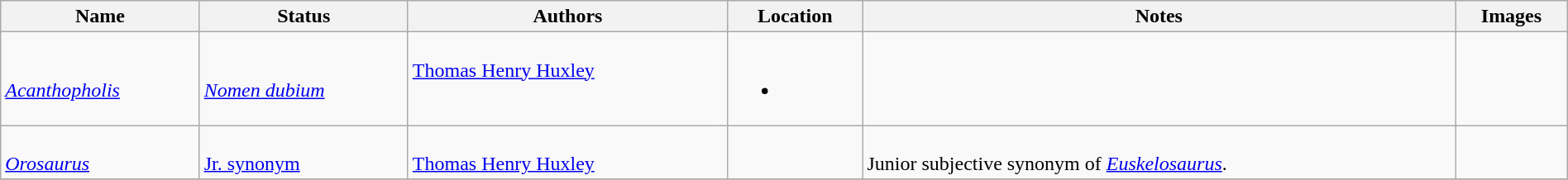<table class="wikitable sortable" align="center" width="100%">
<tr>
<th>Name</th>
<th>Status</th>
<th colspan="2">Authors</th>
<th>Location</th>
<th>Notes</th>
<th>Images</th>
</tr>
<tr>
<td><br><em><a href='#'>Acanthopholis</a></em></td>
<td><br><em><a href='#'>Nomen dubium</a></em></td>
<td style="border-right:0px" valign="top"><br><a href='#'>Thomas Henry Huxley</a></td>
<td style="border-left:0px" valign="top"></td>
<td><br><ul><li></li></ul></td>
<td></td>
<td></td>
</tr>
<tr>
<td><br><em><a href='#'>Orosaurus</a></em></td>
<td><br><a href='#'>Jr. synonym</a></td>
<td style="border-right:0px" valign="top"><br><a href='#'>Thomas Henry Huxley</a></td>
<td style="border-left:0px" valign="top"></td>
<td></td>
<td><br>Junior subjective synonym of <em><a href='#'>Euskelosaurus</a></em>.</td>
<td></td>
</tr>
<tr>
</tr>
</table>
